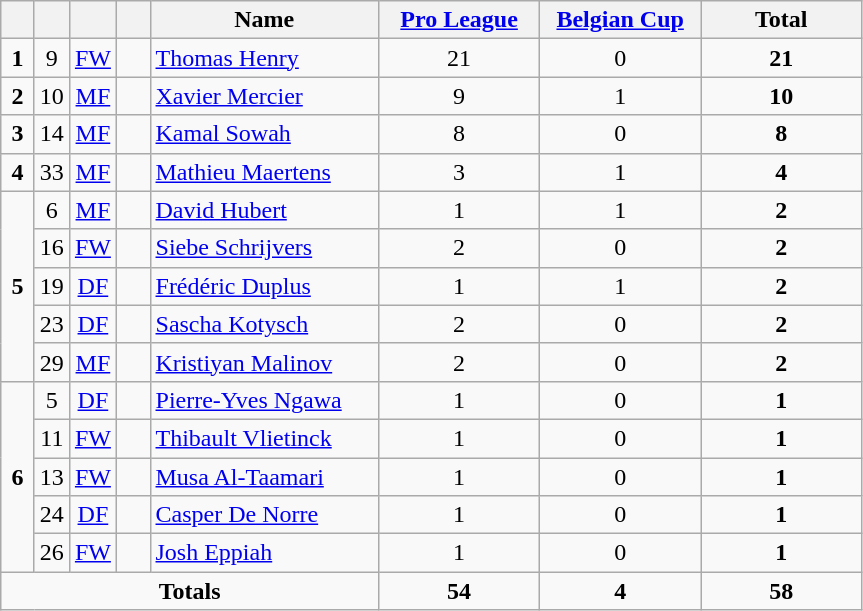<table class="wikitable" style="text-align:center">
<tr>
<th width=15></th>
<th width=15></th>
<th width=15></th>
<th width=15></th>
<th width=145>Name</th>
<th width=100><a href='#'>Pro League</a></th>
<th width=100><a href='#'>Belgian Cup</a></th>
<th width=100>Total</th>
</tr>
<tr>
<td><strong>1</strong></td>
<td>9</td>
<td><a href='#'>FW</a></td>
<td></td>
<td align=left><a href='#'>Thomas Henry</a></td>
<td>21</td>
<td>0</td>
<td><strong>21</strong></td>
</tr>
<tr>
<td><strong>2</strong></td>
<td>10</td>
<td><a href='#'>MF</a></td>
<td></td>
<td align=left><a href='#'>Xavier Mercier</a></td>
<td>9</td>
<td>1</td>
<td><strong>10</strong></td>
</tr>
<tr>
<td><strong>3</strong></td>
<td>14</td>
<td><a href='#'>MF</a></td>
<td></td>
<td align=left><a href='#'>Kamal Sowah</a></td>
<td>8</td>
<td>0</td>
<td><strong>8</strong></td>
</tr>
<tr>
<td><strong>4</strong></td>
<td>33</td>
<td><a href='#'>MF</a></td>
<td></td>
<td align=left><a href='#'>Mathieu Maertens</a></td>
<td>3</td>
<td>1</td>
<td><strong>4</strong></td>
</tr>
<tr>
<td rowspan=5><strong>5</strong></td>
<td>6</td>
<td><a href='#'>MF</a></td>
<td></td>
<td align=left><a href='#'>David Hubert</a></td>
<td>1</td>
<td>1</td>
<td><strong>2</strong></td>
</tr>
<tr>
<td>16</td>
<td><a href='#'>FW</a></td>
<td></td>
<td align=left><a href='#'>Siebe Schrijvers</a></td>
<td>2</td>
<td>0</td>
<td><strong>2</strong></td>
</tr>
<tr>
<td>19</td>
<td><a href='#'>DF</a></td>
<td></td>
<td align=left><a href='#'>Frédéric Duplus</a></td>
<td>1</td>
<td>1</td>
<td><strong>2</strong></td>
</tr>
<tr>
<td>23</td>
<td><a href='#'>DF</a></td>
<td></td>
<td align=left><a href='#'>Sascha Kotysch</a></td>
<td>2</td>
<td>0</td>
<td><strong>2</strong></td>
</tr>
<tr>
<td>29</td>
<td><a href='#'>MF</a></td>
<td></td>
<td align=left><a href='#'>Kristiyan Malinov</a></td>
<td>2</td>
<td>0</td>
<td><strong>2</strong></td>
</tr>
<tr>
<td rowspan=5><strong>6</strong></td>
<td>5</td>
<td><a href='#'>DF</a></td>
<td></td>
<td align=left><a href='#'>Pierre-Yves Ngawa</a></td>
<td>1</td>
<td>0</td>
<td><strong>1</strong></td>
</tr>
<tr>
<td>11</td>
<td><a href='#'>FW</a></td>
<td></td>
<td align=left><a href='#'>Thibault Vlietinck</a></td>
<td>1</td>
<td>0</td>
<td><strong>1</strong></td>
</tr>
<tr>
<td>13</td>
<td><a href='#'>FW</a></td>
<td></td>
<td align=left><a href='#'>Musa Al-Taamari</a></td>
<td>1</td>
<td>0</td>
<td><strong>1</strong></td>
</tr>
<tr>
<td>24</td>
<td><a href='#'>DF</a></td>
<td></td>
<td align=left><a href='#'>Casper De Norre</a></td>
<td>1</td>
<td>0</td>
<td><strong>1</strong></td>
</tr>
<tr>
<td>26</td>
<td><a href='#'>FW</a></td>
<td></td>
<td align=left><a href='#'>Josh Eppiah</a></td>
<td>1</td>
<td>0</td>
<td><strong>1</strong></td>
</tr>
<tr>
<td colspan=5><strong>Totals</strong></td>
<td><strong>54</strong></td>
<td><strong>4</strong></td>
<td><strong>58</strong></td>
</tr>
</table>
